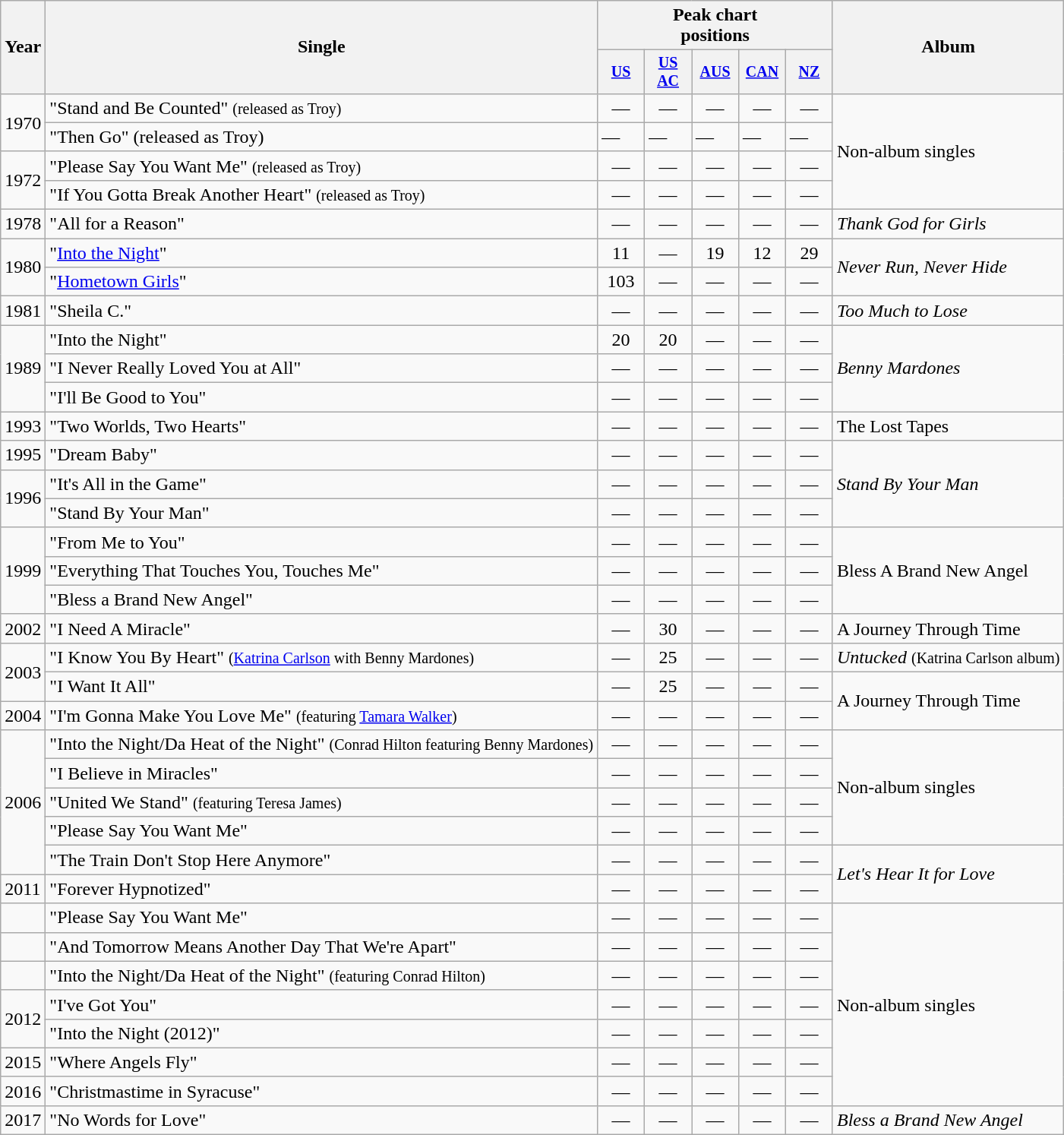<table class="wikitable">
<tr>
<th rowspan="2">Year</th>
<th rowspan="2">Single</th>
<th colspan="5">Peak chart<br>positions</th>
<th rowspan="2">Album</th>
</tr>
<tr style="font-size:smaller;">
<th style="width:35px;"><a href='#'>US</a><br></th>
<th style="width:35px;"><a href='#'>US<br>AC</a><br></th>
<th style="width:35px;"><a href='#'>AUS</a></th>
<th style="width:35px;"><a href='#'>CAN</a></th>
<th style="width:35px;"><a href='#'>NZ</a></th>
</tr>
<tr>
<td rowspan="2">1970</td>
<td>"Stand and Be Counted" <small>(released as Troy)</small></td>
<td style="text-align:center;">—</td>
<td style="text-align:center;">—</td>
<td style="text-align:center;">—</td>
<td style="text-align:center;">—</td>
<td style="text-align:center;">—</td>
<td rowspan="4">Non-album singles</td>
</tr>
<tr>
<td>"Then Go" (released as Troy)</td>
<td>—</td>
<td>—</td>
<td>—</td>
<td>—</td>
<td>—</td>
</tr>
<tr>
<td rowspan=2>1972</td>
<td>"Please Say You Want Me" <small>(released as Troy)</small></td>
<td style="text-align:center;">—</td>
<td style="text-align:center;">—</td>
<td style="text-align:center;">—</td>
<td style="text-align:center;">—</td>
<td style="text-align:center;">—</td>
</tr>
<tr>
<td>"If You Gotta Break Another Heart" <small>(released as Troy)</small></td>
<td style="text-align:center;">—</td>
<td style="text-align:center;">—</td>
<td style="text-align:center;">—</td>
<td style="text-align:center;">—</td>
<td style="text-align:center;">—</td>
</tr>
<tr>
<td>1978</td>
<td>"All for a Reason"</td>
<td style="text-align:center;">—</td>
<td style="text-align:center;">—</td>
<td style="text-align:center;">—</td>
<td style="text-align:center;">—</td>
<td style="text-align:center;">—</td>
<td><em>Thank God for Girls</em></td>
</tr>
<tr>
<td rowspan=2>1980</td>
<td>"<a href='#'>Into the Night</a>"</td>
<td style="text-align:center;">11</td>
<td style="text-align:center;">—</td>
<td style="text-align:center;">19</td>
<td style="text-align:center;">12</td>
<td style="text-align:center;">29</td>
<td rowspan=2><em>Never Run, Never Hide</em></td>
</tr>
<tr>
<td>"<a href='#'>Hometown Girls</a>"</td>
<td style="text-align:center;">103</td>
<td style="text-align:center;">—</td>
<td style="text-align:center;">—</td>
<td style="text-align:center;">—</td>
<td style="text-align:center;">—</td>
</tr>
<tr>
<td>1981</td>
<td>"Sheila C."</td>
<td style="text-align:center;">—</td>
<td style="text-align:center;">—</td>
<td style="text-align:center;">—</td>
<td style="text-align:center;">—</td>
<td style="text-align:center;">—</td>
<td><em>Too Much to Lose</em></td>
</tr>
<tr>
<td rowspan=3>1989</td>
<td>"Into the Night"</td>
<td style="text-align:center;">20</td>
<td style="text-align:center;">20</td>
<td style="text-align:center;">—</td>
<td style="text-align:center;">—</td>
<td style="text-align:center;">—</td>
<td rowspan=3><em>Benny Mardones</em></td>
</tr>
<tr>
<td>"I Never Really Loved You at All"</td>
<td style="text-align:center;">—</td>
<td style="text-align:center;">—</td>
<td style="text-align:center;">—</td>
<td style="text-align:center;">—</td>
<td style="text-align:center;">—</td>
</tr>
<tr>
<td>"I'll Be Good to You"</td>
<td style="text-align:center;">—</td>
<td style="text-align:center;">—</td>
<td style="text-align:center;">—</td>
<td style="text-align:center;">—</td>
<td style="text-align:center;">—</td>
</tr>
<tr>
<td>1993</td>
<td>"Two Worlds, Two Hearts"</td>
<td style="text-align:center;">—</td>
<td style="text-align:center;">—</td>
<td style="text-align:center;">—</td>
<td style="text-align:center;">—</td>
<td style="text-align:center;">—</td>
<td>The Lost Tapes</td>
</tr>
<tr>
<td>1995</td>
<td>"Dream Baby"</td>
<td style="text-align:center;">—</td>
<td style="text-align:center;">—</td>
<td style="text-align:center;">—</td>
<td style="text-align:center;">—</td>
<td style="text-align:center;">—</td>
<td rowspan="3"><em>Stand By Your Man</em></td>
</tr>
<tr>
<td rowspan=2>1996</td>
<td>"It's All in the Game"</td>
<td style="text-align:center;">—</td>
<td style="text-align:center;">—</td>
<td style="text-align:center;">—</td>
<td style="text-align:center;">—</td>
<td style="text-align:center;">—</td>
</tr>
<tr>
<td>"Stand By Your Man"</td>
<td style="text-align:center;">—</td>
<td style="text-align:center;">—</td>
<td style="text-align:center;">—</td>
<td style="text-align:center;">—</td>
<td style="text-align:center;">—</td>
</tr>
<tr>
<td rowspan="3">1999</td>
<td>"From Me to You"</td>
<td style="text-align:center;">—</td>
<td style="text-align:center;">—</td>
<td style="text-align:center;">—</td>
<td style="text-align:center;">—</td>
<td style="text-align:center;">—</td>
<td rowspan="3">Bless A Brand New Angel</td>
</tr>
<tr>
<td>"Everything That Touches You, Touches Me"</td>
<td style="text-align:center;">—</td>
<td style="text-align:center;">—</td>
<td style="text-align:center;">—</td>
<td style="text-align:center;">—</td>
<td style="text-align:center;">—</td>
</tr>
<tr>
<td>"Bless a Brand New Angel"</td>
<td style="text-align:center;">—</td>
<td style="text-align:center;">—</td>
<td style="text-align:center;">—</td>
<td style="text-align:center;">—</td>
<td style="text-align:center;">—</td>
</tr>
<tr>
<td>2002</td>
<td>"I Need A Miracle"</td>
<td style="text-align:center;">—</td>
<td style="text-align:center;">30</td>
<td style="text-align:center;">—</td>
<td style="text-align:center;">—</td>
<td style="text-align:center;">—</td>
<td>A Journey Through Time</td>
</tr>
<tr>
<td rowspan="2">2003</td>
<td>"I Know You By Heart" <small>(<a href='#'>Katrina Carlson</a> with Benny Mardones)</small></td>
<td style="text-align:center;">—</td>
<td style="text-align:center;">25</td>
<td style="text-align:center;">—</td>
<td style="text-align:center;">—</td>
<td style="text-align:center;">—</td>
<td><em>Untucked</em> <small>(Katrina Carlson album)</small></td>
</tr>
<tr>
<td>"I Want It All"</td>
<td style="text-align:center;">—</td>
<td style="text-align:center;">25</td>
<td style="text-align:center;">—</td>
<td style="text-align:center;">—</td>
<td style="text-align:center;">—</td>
<td rowspan="2">A Journey Through Time</td>
</tr>
<tr>
<td>2004</td>
<td>"I'm Gonna Make You Love Me" <small>(featuring <a href='#'>Tamara Walker</a>)</small></td>
<td style="text-align:center;">—</td>
<td style="text-align:center;">—</td>
<td style="text-align:center;">—</td>
<td style="text-align:center;">—</td>
<td style="text-align:center;">—</td>
</tr>
<tr>
<td rowspan="5">2006</td>
<td>"Into the Night/Da Heat of the Night" <small>(Conrad Hilton featuring Benny Mardones)</small></td>
<td style="text-align:center;">—</td>
<td style="text-align:center;">—</td>
<td style="text-align:center;">—</td>
<td style="text-align:center;">—</td>
<td style="text-align:center;">—</td>
<td rowspan="4">Non-album singles</td>
</tr>
<tr>
<td>"I Believe in Miracles"</td>
<td style="text-align:center;">—</td>
<td style="text-align:center;">—</td>
<td style="text-align:center;">—</td>
<td style="text-align:center;">—</td>
<td style="text-align:center;">—</td>
</tr>
<tr>
<td>"United We Stand" <small>(featuring Teresa James)</small></td>
<td style="text-align:center;">—</td>
<td style="text-align:center;">—</td>
<td style="text-align:center;">—</td>
<td style="text-align:center;">—</td>
<td style="text-align:center;">—</td>
</tr>
<tr>
<td>"Please Say You Want Me"</td>
<td style="text-align:center;">—</td>
<td style="text-align:center;">—</td>
<td style="text-align:center;">—</td>
<td style="text-align:center;">—</td>
<td style="text-align:center;">—</td>
</tr>
<tr>
<td>"The Train Don't Stop Here Anymore"</td>
<td style="text-align:center;">—</td>
<td style="text-align:center;">—</td>
<td style="text-align:center;">—</td>
<td style="text-align:center;">—</td>
<td style="text-align:center;">—</td>
<td rowspan="2"><em>Let's Hear It for Love</em></td>
</tr>
<tr>
<td>2011</td>
<td>"Forever Hypnotized"</td>
<td style="text-align:center;">—</td>
<td style="text-align:center;">—</td>
<td style="text-align:center;">—</td>
<td style="text-align:center;">—</td>
<td style="text-align:center;">—</td>
</tr>
<tr>
<td></td>
<td>"Please Say You Want Me"</td>
<td style="text-align:center;">—</td>
<td style="text-align:center;">—</td>
<td style="text-align:center;">—</td>
<td style="text-align:center;">—</td>
<td style="text-align:center;">—</td>
<td rowspan="7">Non-album singles</td>
</tr>
<tr>
<td></td>
<td>"And Tomorrow Means Another Day That We're Apart"</td>
<td style="text-align:center;">—</td>
<td style="text-align:center;">—</td>
<td style="text-align:center;">—</td>
<td style="text-align:center;">—</td>
<td style="text-align:center;">—</td>
</tr>
<tr>
<td></td>
<td>"Into the Night/Da Heat of the Night" <small>(featuring Conrad Hilton)</small></td>
<td style="text-align:center;">—</td>
<td style="text-align:center;">—</td>
<td style="text-align:center;">—</td>
<td style="text-align:center;">—</td>
<td style="text-align:center;">—</td>
</tr>
<tr>
<td rowspan=2>2012</td>
<td>"I've Got You"</td>
<td style="text-align:center;">—</td>
<td style="text-align:center;">—</td>
<td style="text-align:center;">—</td>
<td style="text-align:center;">—</td>
<td style="text-align:center;">—</td>
</tr>
<tr>
<td>"Into the Night (2012)"</td>
<td style="text-align:center;">—</td>
<td style="text-align:center;">—</td>
<td style="text-align:center;">—</td>
<td style="text-align:center;">—</td>
<td style="text-align:center;">—</td>
</tr>
<tr>
<td>2015</td>
<td>"Where Angels Fly"</td>
<td style="text-align:center;">—</td>
<td style="text-align:center;">—</td>
<td style="text-align:center;">—</td>
<td style="text-align:center;">—</td>
<td style="text-align:center;">—</td>
</tr>
<tr>
<td>2016</td>
<td>"Christmastime in Syracuse"</td>
<td style="text-align:center;">—</td>
<td style="text-align:center;">—</td>
<td style="text-align:center;">—</td>
<td style="text-align:center;">—</td>
<td style="text-align:center;">—</td>
</tr>
<tr>
<td>2017</td>
<td>"No Words for Love"</td>
<td style="text-align:center;">—</td>
<td style="text-align:center;">—</td>
<td style="text-align:center;">—</td>
<td style="text-align:center;">—</td>
<td style="text-align:center;">—</td>
<td><em>Bless a Brand New Angel</em></td>
</tr>
</table>
